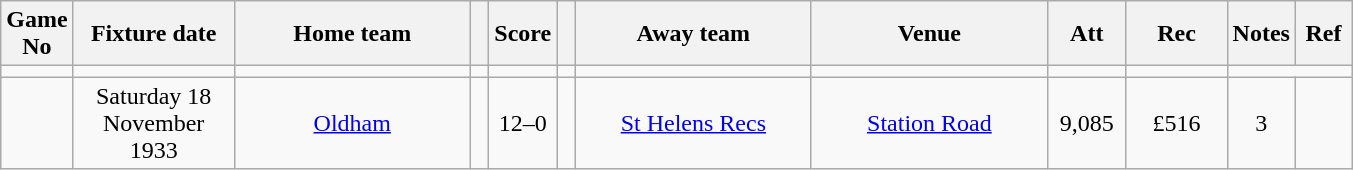<table class="wikitable" style="text-align:center;">
<tr>
<th width=20 abbr="No">Game No</th>
<th width=100 abbr="Date">Fixture date</th>
<th width=150 abbr="Home team">Home team</th>
<th width=5 abbr="space"></th>
<th width=20 abbr="Score">Score</th>
<th width=5 abbr="space"></th>
<th width=150 abbr="Away team">Away team</th>
<th width=150 abbr="Venue">Venue</th>
<th width=45 abbr="Att">Att</th>
<th width=60 abbr="Rec">Rec</th>
<th width=20 abbr="Notes">Notes</th>
<th width=30 abbr="Ref">Ref</th>
</tr>
<tr>
<td></td>
<td></td>
<td></td>
<td></td>
<td></td>
<td></td>
<td></td>
<td></td>
<td></td>
<td></td>
</tr>
<tr>
<td></td>
<td>Saturday 18 November 1933</td>
<td><a href='#'>Oldham</a></td>
<td></td>
<td>12–0</td>
<td></td>
<td><a href='#'>St Helens Recs</a></td>
<td><a href='#'>Station Road</a></td>
<td>9,085</td>
<td>£516</td>
<td>3</td>
<td></td>
</tr>
</table>
